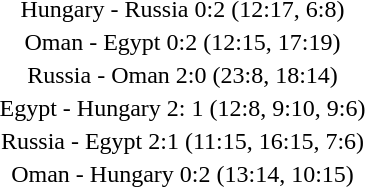<table style="text-align:center">
<tr>
<th width=500></th>
</tr>
<tr>
<td>Hungary - Russia 0:2 (12:17, 6:8)</td>
</tr>
<tr>
<td>Oman - Egypt 0:2 (12:15, 17:19)</td>
</tr>
<tr>
<td>Russia - Oman 2:0 (23:8, 18:14)</td>
</tr>
<tr>
<td>Egypt - Hungary 2: 1 (12:8, 9:10, 9:6)</td>
</tr>
<tr>
<td>Russia - Egypt 2:1 (11:15, 16:15, 7:6)</td>
</tr>
<tr>
<td>Oman - Hungary 0:2 (13:14, 10:15)</td>
</tr>
<tr>
</tr>
</table>
